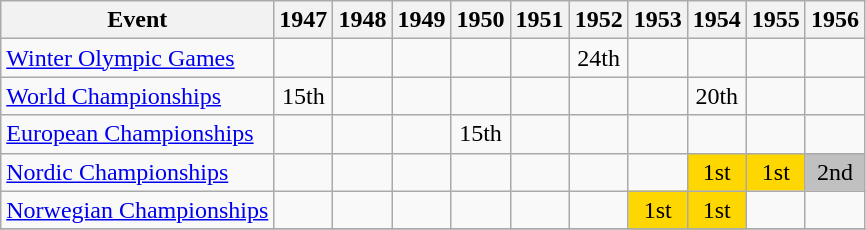<table class="wikitable">
<tr>
<th>Event</th>
<th>1947</th>
<th>1948</th>
<th>1949</th>
<th>1950</th>
<th>1951</th>
<th>1952</th>
<th>1953</th>
<th>1954</th>
<th>1955</th>
<th>1956</th>
</tr>
<tr>
<td><a href='#'>Winter Olympic Games</a></td>
<td></td>
<td></td>
<td></td>
<td></td>
<td></td>
<td align="center">24th</td>
<td></td>
<td></td>
<td></td>
<td></td>
</tr>
<tr>
<td><a href='#'>World Championships</a></td>
<td align="center">15th</td>
<td></td>
<td></td>
<td></td>
<td></td>
<td></td>
<td></td>
<td align="center">20th</td>
<td></td>
<td></td>
</tr>
<tr>
<td><a href='#'>European Championships</a></td>
<td></td>
<td></td>
<td></td>
<td align="center">15th</td>
<td></td>
<td></td>
<td></td>
<td></td>
<td></td>
<td></td>
</tr>
<tr>
<td><a href='#'>Nordic Championships</a></td>
<td></td>
<td></td>
<td></td>
<td></td>
<td></td>
<td></td>
<td></td>
<td align="center" bgcolor="gold">1st</td>
<td align="center" bgcolor="gold">1st</td>
<td align="center" bgcolor="silver">2nd</td>
</tr>
<tr>
<td><a href='#'>Norwegian Championships</a></td>
<td></td>
<td></td>
<td></td>
<td></td>
<td></td>
<td></td>
<td align="center" bgcolor="gold">1st</td>
<td align="center" bgcolor="gold">1st</td>
<td></td>
<td></td>
</tr>
<tr>
</tr>
</table>
